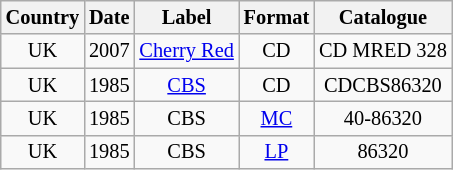<table class="wikitable" style="font-size: 85%;">
<tr>
<th>Country</th>
<th>Date</th>
<th>Label</th>
<th>Format</th>
<th>Catalogue</th>
</tr>
<tr>
<td align=center>UK</td>
<td align=center>2007</td>
<td align=center><a href='#'>Cherry Red</a></td>
<td align=center>CD</td>
<td align=center>CD MRED 328</td>
</tr>
<tr>
<td align=center>UK</td>
<td align=center>1985</td>
<td align=center><a href='#'>CBS</a></td>
<td align=center>CD</td>
<td align=center>CDCBS86320</td>
</tr>
<tr>
<td align=center>UK</td>
<td align=center>1985</td>
<td align=center>CBS</td>
<td align=center><a href='#'>MC</a></td>
<td align=center>40-86320</td>
</tr>
<tr>
<td align=center>UK</td>
<td align=center>1985</td>
<td align=center>CBS</td>
<td align=center><a href='#'>LP</a></td>
<td align=center>86320</td>
</tr>
</table>
